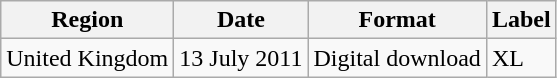<table class=wikitable>
<tr>
<th>Region</th>
<th>Date</th>
<th>Format</th>
<th>Label</th>
</tr>
<tr>
<td>United Kingdom</td>
<td>13 July 2011</td>
<td>Digital download</td>
<td>XL</td>
</tr>
</table>
